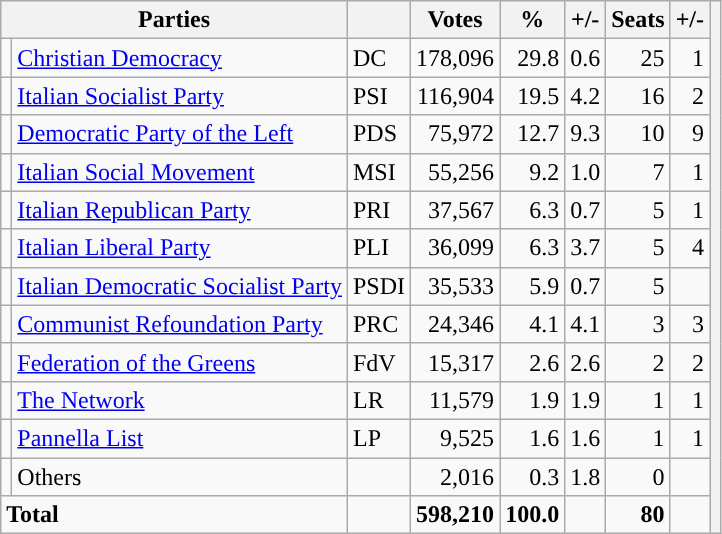<table class="wikitable">
<tr>
<th colspan="2">Parties</th>
<th></th>
<th>Votes</th>
<th>%</th>
<th>+/-</th>
<th>Seats</th>
<th>+/-</th>
<th rowspan="14"></th>
</tr>
<tr>
<td style="background-color:"></td>
<td><a href='#'>Christian Democracy</a></td>
<td>DC</td>
<td align=right>178,096</td>
<td align=right>29.8</td>
<td align=right> 0.6</td>
<td align=right>25</td>
<td align=right> 1</td>
</tr>
<tr>
<td style="background-color:"></td>
<td><a href='#'>Italian Socialist Party</a></td>
<td>PSI</td>
<td align=right>116,904</td>
<td align=right>19.5</td>
<td align=right> 4.2</td>
<td align=right>16</td>
<td align=right> 2</td>
</tr>
<tr>
<td style="background-color:"></td>
<td><a href='#'>Democratic Party of the Left</a></td>
<td>PDS</td>
<td align=right>75,972</td>
<td align=right>12.7</td>
<td align=right> 9.3</td>
<td align=right>10</td>
<td align=right> 9</td>
</tr>
<tr>
<td style="background-color:"></td>
<td><a href='#'>Italian Social Movement</a></td>
<td>MSI</td>
<td align=right>55,256</td>
<td align=right>9.2</td>
<td align=right> 1.0</td>
<td align=right>7</td>
<td align=right> 1</td>
</tr>
<tr>
<td style="background-color:"></td>
<td><a href='#'>Italian Republican Party</a></td>
<td>PRI</td>
<td align=right>37,567</td>
<td align=right>6.3</td>
<td align=right> 0.7</td>
<td align=right>5</td>
<td align=right> 1</td>
</tr>
<tr>
<td style="background-color:"></td>
<td><a href='#'>Italian Liberal Party</a></td>
<td>PLI</td>
<td align=right>36,099</td>
<td align=right>6.3</td>
<td align=right> 3.7</td>
<td align=right>5</td>
<td align=right> 4</td>
</tr>
<tr>
<td style="background-color:"></td>
<td><a href='#'>Italian Democratic Socialist Party</a></td>
<td>PSDI</td>
<td align=right>35,533</td>
<td align=right>5.9</td>
<td align=right> 0.7</td>
<td align=right>5</td>
<td align=right></td>
</tr>
<tr>
<td style="background-color:"></td>
<td><a href='#'>Communist Refoundation Party</a></td>
<td>PRC</td>
<td align=right>24,346</td>
<td align=right>4.1</td>
<td align=right> 4.1</td>
<td align=right>3</td>
<td align=right> 3</td>
</tr>
<tr>
<td style="background-color:"></td>
<td><a href='#'>Federation of the Greens</a></td>
<td>FdV</td>
<td align=right>15,317</td>
<td align=right>2.6</td>
<td align=right> 2.6</td>
<td align=right>2</td>
<td align=right> 2</td>
</tr>
<tr>
<td style="background-color:"></td>
<td><a href='#'>The Network</a></td>
<td>LR</td>
<td align=right>11,579</td>
<td align=right>1.9</td>
<td align=right> 1.9</td>
<td align=right>1</td>
<td align=right> 1</td>
</tr>
<tr>
<td style="background-color:"></td>
<td><a href='#'>Pannella List</a></td>
<td>LP</td>
<td align=right>9,525</td>
<td align=right>1.6</td>
<td align=right> 1.6</td>
<td align=right>1</td>
<td align=right> 1</td>
</tr>
<tr>
<td style="background-color:"></td>
<td>Others</td>
<td></td>
<td align=right>2,016</td>
<td align=right>0.3</td>
<td align=right> 1.8</td>
<td align=right>0</td>
<td align=right></td>
</tr>
<tr>
<td colspan="2"><strong>Total</strong></td>
<td></td>
<td align=right><strong>598,210</strong></td>
<td align=right><strong>100.0</strong></td>
<td align=right></td>
<td align=right><strong>80</strong></td>
<td align=right></td>
</tr>
</table>
